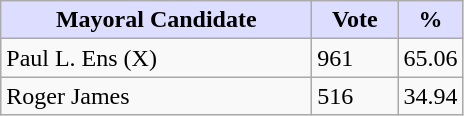<table class="wikitable">
<tr>
<th style="background:#ddf; width:200px;">Mayoral Candidate </th>
<th style="background:#ddf; width:50px;">Vote</th>
<th style="background:#ddf; width:30px;">%</th>
</tr>
<tr>
<td>Paul L. Ens (X)</td>
<td>961</td>
<td>65.06</td>
</tr>
<tr>
<td>Roger James</td>
<td>516</td>
<td>34.94</td>
</tr>
</table>
